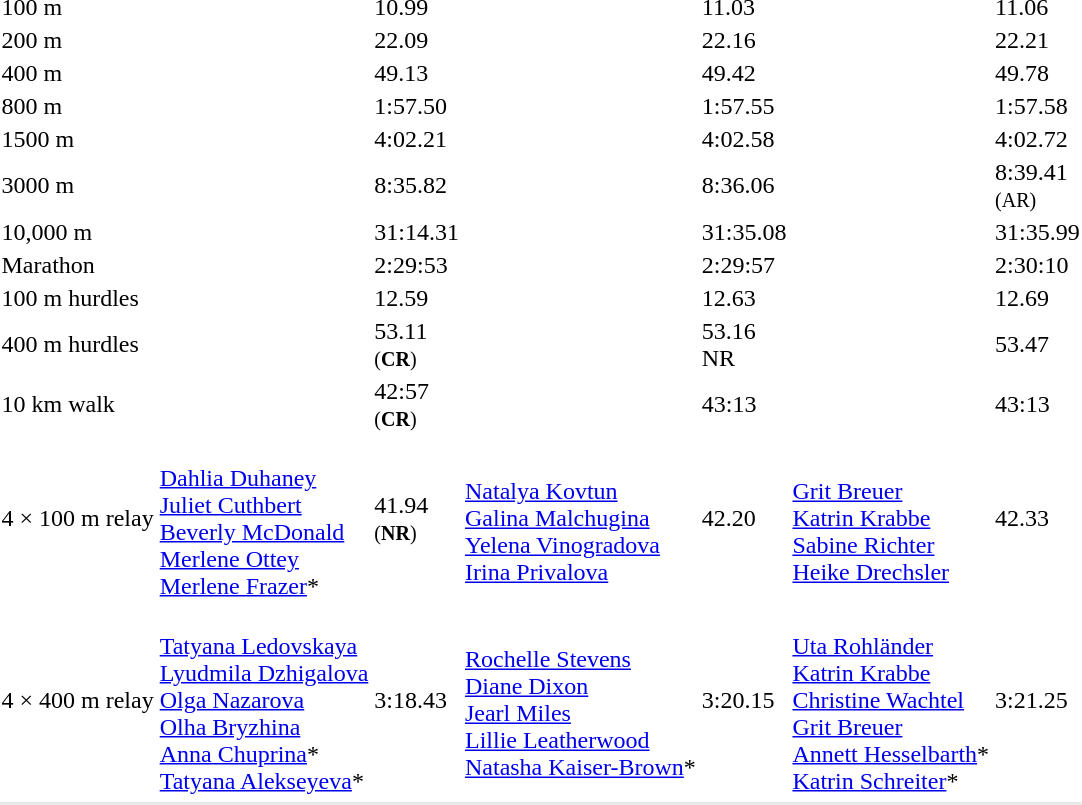<table>
<tr>
<td>100 m<br></td>
<td></td>
<td>10.99</td>
<td></td>
<td>11.03</td>
<td></td>
<td>11.06</td>
</tr>
<tr>
<td>200 m<br></td>
<td></td>
<td>22.09</td>
<td></td>
<td>22.16</td>
<td></td>
<td>22.21</td>
</tr>
<tr>
<td>400 m<br></td>
<td></td>
<td>49.13</td>
<td></td>
<td>49.42</td>
<td></td>
<td>49.78</td>
</tr>
<tr>
<td>800 m<br></td>
<td></td>
<td>1:57.50</td>
<td></td>
<td>1:57.55</td>
<td></td>
<td>1:57.58</td>
</tr>
<tr>
<td>1500 m<br></td>
<td></td>
<td>4:02.21</td>
<td></td>
<td>4:02.58</td>
<td></td>
<td>4:02.72</td>
</tr>
<tr>
<td>3000 m<br></td>
<td></td>
<td>8:35.82</td>
<td></td>
<td>8:36.06</td>
<td></td>
<td>8:39.41<br><small>(AR)</small></td>
</tr>
<tr>
<td>10,000 m<br></td>
<td></td>
<td>31:14.31</td>
<td></td>
<td>31:35.08</td>
<td></td>
<td>31:35.99</td>
</tr>
<tr>
<td>Marathon<br></td>
<td></td>
<td>2:29:53</td>
<td></td>
<td>2:29:57</td>
<td></td>
<td>2:30:10</td>
</tr>
<tr>
<td>100 m hurdles<br></td>
<td></td>
<td>12.59</td>
<td></td>
<td>12.63</td>
<td></td>
<td>12.69</td>
</tr>
<tr>
<td>400 m hurdles<br></td>
<td></td>
<td>53.11<br><small>(<strong>CR</strong>)</small></td>
<td></td>
<td>53.16<br>NR</td>
<td></td>
<td>53.47</td>
</tr>
<tr>
<td>10 km walk<br></td>
<td></td>
<td>42:57<br><small>(<strong>CR</strong>)</small></td>
<td></td>
<td>43:13</td>
<td></td>
<td>43:13</td>
</tr>
<tr>
<td>4 × 100 m relay<br></td>
<td><br><a href='#'>Dahlia Duhaney</a><br><a href='#'>Juliet Cuthbert</a><br><a href='#'>Beverly McDonald</a><br><a href='#'>Merlene Ottey</a><br><a href='#'>Merlene Frazer</a>*<br></td>
<td>41.94<br><small>(<strong>NR</strong>)</small></td>
<td><br><a href='#'>Natalya Kovtun</a><br><a href='#'>Galina Malchugina</a><br><a href='#'>Yelena Vinogradova</a><br><a href='#'>Irina Privalova</a></td>
<td>42.20</td>
<td><br><a href='#'>Grit Breuer</a><br><a href='#'>Katrin Krabbe</a><br><a href='#'>Sabine Richter</a><br><a href='#'>Heike Drechsler</a></td>
<td>42.33</td>
</tr>
<tr>
<td>4 × 400 m relay<br></td>
<td><br><a href='#'>Tatyana Ledovskaya</a><br><a href='#'>Lyudmila Dzhigalova</a><br><a href='#'>Olga Nazarova</a><br><a href='#'>Olha Bryzhina</a><br><a href='#'>Anna Chuprina</a>*<br><a href='#'>Tatyana Alekseyeva</a>*</td>
<td>3:18.43</td>
<td><br><a href='#'>Rochelle Stevens</a><br><a href='#'>Diane Dixon</a><br><a href='#'>Jearl Miles</a><br><a href='#'>Lillie Leatherwood</a><br><a href='#'>Natasha Kaiser-Brown</a>*</td>
<td>3:20.15</td>
<td><br><a href='#'>Uta Rohländer</a><br><a href='#'>Katrin Krabbe</a><br><a href='#'>Christine Wachtel</a><br><a href='#'>Grit Breuer</a><br><a href='#'>Annett Hesselbarth</a>*<br><a href='#'>Katrin Schreiter</a>*</td>
<td>3:21.25</td>
</tr>
<tr>
</tr>
<tr bgcolor= e8e8e8>
<td colspan=7></td>
</tr>
</table>
